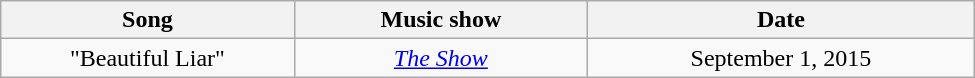<table class="wikitable" style="text-align:center; width:650px;">
<tr>
<th style="width:150px;">Song</th>
<th style="width:150px;">Music show</th>
<th style="width:200px;">Date</th>
</tr>
<tr>
<td>"Beautiful Liar"</td>
<td><em><a href='#'>The Show</a></em></td>
<td>September 1, 2015</td>
</tr>
</table>
